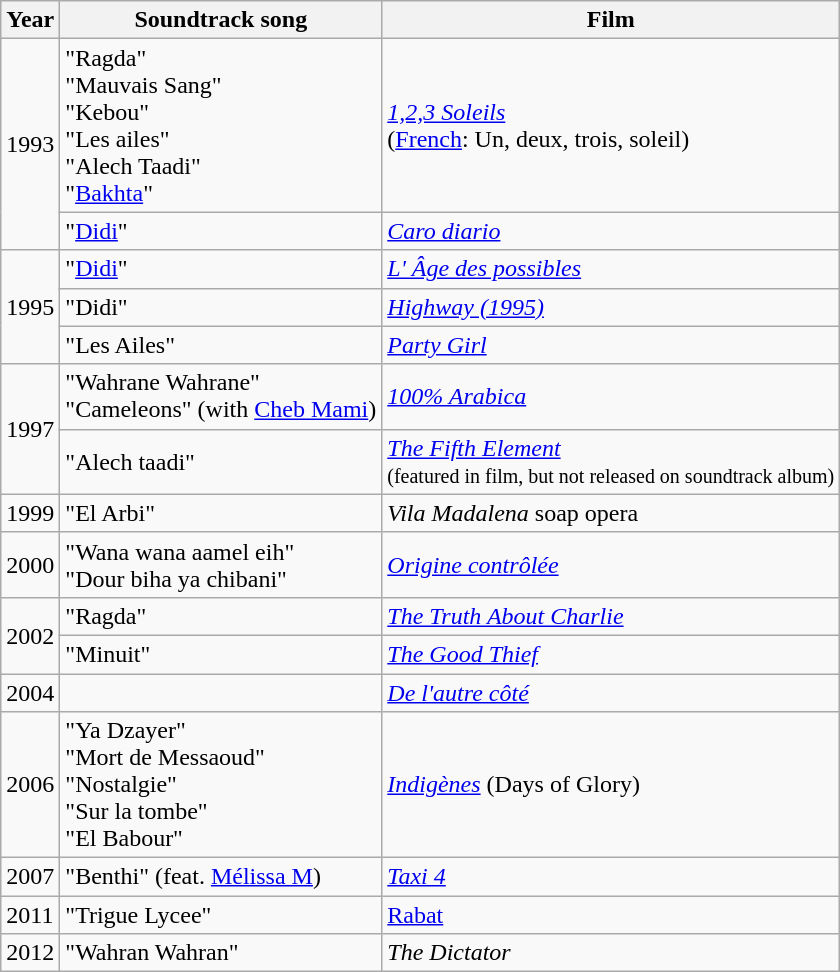<table class="wikitable">
<tr>
<th>Year</th>
<th><strong>Soundtrack song</strong></th>
<th><strong>Film</strong></th>
</tr>
<tr>
<td rowspan=2>1993</td>
<td>"Ragda" <br> "Mauvais Sang" <br> "Kebou" <br> "Les ailes" <br> "Alech Taadi" <br> "<a href='#'>Bakhta</a>"</td>
<td><em><a href='#'>1,2,3 Soleils</a></em> <br>(<a href='#'>French</a>: Un, deux, trois, soleil)</td>
</tr>
<tr>
<td>"<a href='#'>Didi</a>"</td>
<td><em><a href='#'>Caro diario</a></em></td>
</tr>
<tr>
<td rowspan=3>1995</td>
<td>"<a href='#'>Didi</a>"</td>
<td><em><a href='#'>L' Âge des possibles</a></em></td>
</tr>
<tr>
<td>"Didi"</td>
<td><em><a href='#'>Highway (1995)</a></em></td>
</tr>
<tr>
<td>"Les Ailes"</td>
<td><em><a href='#'>Party Girl</a></em></td>
</tr>
<tr>
<td rowspan=2>1997</td>
<td>"Wahrane Wahrane" <br> "Cameleons" (with <a href='#'>Cheb Mami</a>)</td>
<td><em><a href='#'>100% Arabica</a></em></td>
</tr>
<tr>
<td>"Alech taadi"</td>
<td><em><a href='#'>The Fifth Element</a></em> <br><small>(featured in film, but not released on soundtrack album)</small></td>
</tr>
<tr>
<td>1999</td>
<td>"El Arbi"</td>
<td><em>Vila Madalena</em> soap opera</td>
</tr>
<tr>
<td>2000</td>
<td>"Wana wana aamel eih" <br> "Dour biha ya chibani"</td>
<td><em><a href='#'>Origine contrôlée</a></em></td>
</tr>
<tr>
<td rowspan=2>2002</td>
<td>"Ragda"</td>
<td><em><a href='#'>The Truth About Charlie</a></em></td>
</tr>
<tr>
<td>"Minuit"</td>
<td><em><a href='#'>The Good Thief</a></em></td>
</tr>
<tr>
<td>2004</td>
<td></td>
<td><em><a href='#'>De l'autre côté</a></em></td>
</tr>
<tr>
<td>2006</td>
<td>"Ya Dzayer" <br> "Mort de Messaoud" <br>  "Nostalgie" <br> "Sur la tombe" <br> "El Babour"</td>
<td><em><a href='#'>Indigènes</a></em> (Days of Glory)</td>
</tr>
<tr>
<td>2007</td>
<td>"Benthi" (feat. <a href='#'>Mélissa M</a>)</td>
<td><em><a href='#'>Taxi 4</a></em></td>
</tr>
<tr>
<td>2011</td>
<td>"Trigue Lycee"</td>
<td><a href='#'>Rabat</a></td>
</tr>
<tr>
<td>2012</td>
<td>"Wahran Wahran"</td>
<td><em>The Dictator</em></td>
</tr>
</table>
